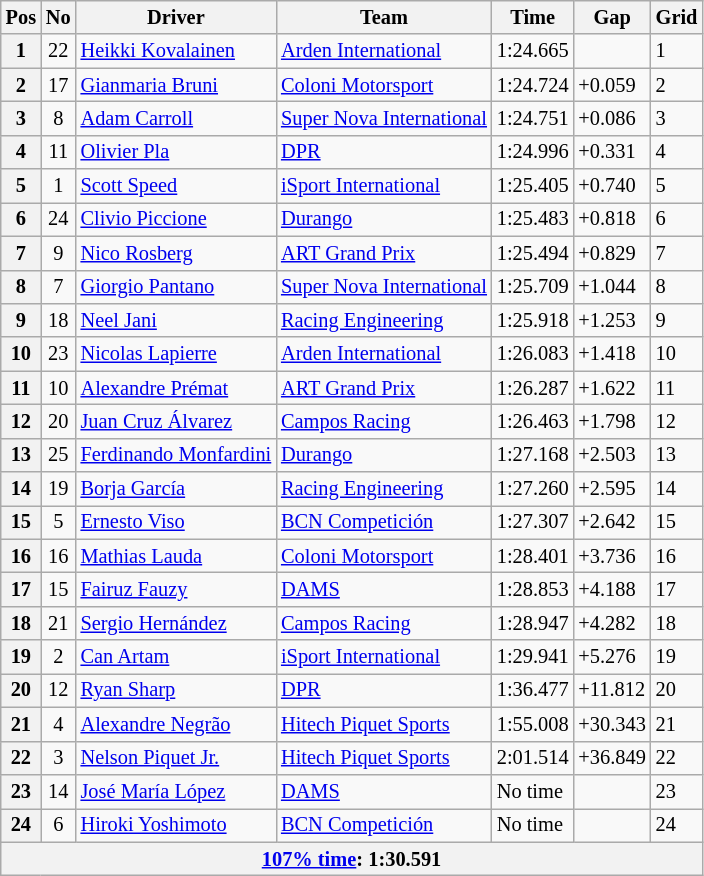<table class="wikitable" style="font-size: 85%">
<tr>
<th>Pos</th>
<th>No</th>
<th>Driver</th>
<th>Team</th>
<th>Time</th>
<th>Gap</th>
<th>Grid</th>
</tr>
<tr>
<th>1</th>
<td align="center">22</td>
<td> <a href='#'>Heikki Kovalainen</a></td>
<td><a href='#'>Arden International</a></td>
<td>1:24.665</td>
<td></td>
<td>1</td>
</tr>
<tr>
<th>2</th>
<td align="center">17</td>
<td> <a href='#'>Gianmaria Bruni</a></td>
<td><a href='#'>Coloni Motorsport</a></td>
<td>1:24.724</td>
<td>+0.059</td>
<td>2</td>
</tr>
<tr>
<th>3</th>
<td align="center">8</td>
<td> <a href='#'>Adam Carroll</a></td>
<td><a href='#'>Super Nova International</a></td>
<td>1:24.751</td>
<td>+0.086</td>
<td>3</td>
</tr>
<tr>
<th>4</th>
<td align="center">11</td>
<td> <a href='#'>Olivier Pla</a></td>
<td><a href='#'>DPR</a></td>
<td>1:24.996</td>
<td>+0.331</td>
<td>4</td>
</tr>
<tr>
<th>5</th>
<td align="center">1</td>
<td> <a href='#'>Scott Speed</a></td>
<td><a href='#'>iSport International</a></td>
<td>1:25.405</td>
<td>+0.740</td>
<td>5</td>
</tr>
<tr>
<th>6</th>
<td align="center">24</td>
<td> <a href='#'>Clivio Piccione</a></td>
<td><a href='#'>Durango</a></td>
<td>1:25.483</td>
<td>+0.818</td>
<td>6</td>
</tr>
<tr>
<th>7</th>
<td align="center">9</td>
<td> <a href='#'>Nico Rosberg</a></td>
<td><a href='#'>ART Grand Prix</a></td>
<td>1:25.494</td>
<td>+0.829</td>
<td>7</td>
</tr>
<tr>
<th>8</th>
<td align="center">7</td>
<td> <a href='#'>Giorgio Pantano</a></td>
<td><a href='#'>Super Nova International</a></td>
<td>1:25.709</td>
<td>+1.044</td>
<td>8</td>
</tr>
<tr>
<th>9</th>
<td align="center">18</td>
<td> <a href='#'>Neel Jani</a></td>
<td><a href='#'>Racing Engineering</a></td>
<td>1:25.918</td>
<td>+1.253</td>
<td>9</td>
</tr>
<tr>
<th>10</th>
<td align="center">23</td>
<td> <a href='#'>Nicolas Lapierre</a></td>
<td><a href='#'>Arden International</a></td>
<td>1:26.083</td>
<td>+1.418</td>
<td>10</td>
</tr>
<tr>
<th>11</th>
<td align="center">10</td>
<td> <a href='#'>Alexandre Prémat</a></td>
<td><a href='#'>ART Grand Prix</a></td>
<td>1:26.287</td>
<td>+1.622</td>
<td>11</td>
</tr>
<tr>
<th>12</th>
<td align="center">20</td>
<td> <a href='#'>Juan Cruz Álvarez</a></td>
<td><a href='#'>Campos Racing</a></td>
<td>1:26.463</td>
<td>+1.798</td>
<td>12</td>
</tr>
<tr>
<th>13</th>
<td align="center">25</td>
<td> <a href='#'>Ferdinando Monfardini</a></td>
<td><a href='#'>Durango</a></td>
<td>1:27.168</td>
<td>+2.503</td>
<td>13</td>
</tr>
<tr>
<th>14</th>
<td align="center">19</td>
<td> <a href='#'>Borja García</a></td>
<td><a href='#'>Racing Engineering</a></td>
<td>1:27.260</td>
<td>+2.595</td>
<td>14</td>
</tr>
<tr>
<th>15</th>
<td align="center">5</td>
<td> <a href='#'>Ernesto Viso</a></td>
<td><a href='#'>BCN Competición</a></td>
<td>1:27.307</td>
<td>+2.642</td>
<td>15</td>
</tr>
<tr>
<th>16</th>
<td align="center">16</td>
<td> <a href='#'>Mathias Lauda</a></td>
<td><a href='#'>Coloni Motorsport</a></td>
<td>1:28.401</td>
<td>+3.736</td>
<td>16</td>
</tr>
<tr>
<th>17</th>
<td align="center">15</td>
<td> <a href='#'>Fairuz Fauzy</a></td>
<td><a href='#'>DAMS</a></td>
<td>1:28.853</td>
<td>+4.188</td>
<td>17</td>
</tr>
<tr>
<th>18</th>
<td align="center">21</td>
<td> <a href='#'>Sergio Hernández</a></td>
<td><a href='#'>Campos Racing</a></td>
<td>1:28.947</td>
<td>+4.282</td>
<td>18</td>
</tr>
<tr>
<th>19</th>
<td align="center">2</td>
<td> <a href='#'>Can Artam</a></td>
<td><a href='#'>iSport International</a></td>
<td>1:29.941</td>
<td>+5.276</td>
<td>19</td>
</tr>
<tr>
<th>20</th>
<td align="center">12</td>
<td> <a href='#'>Ryan Sharp</a></td>
<td><a href='#'>DPR</a></td>
<td>1:36.477</td>
<td>+11.812</td>
<td>20</td>
</tr>
<tr>
<th>21</th>
<td align="center">4</td>
<td> <a href='#'>Alexandre Negrão</a></td>
<td><a href='#'>Hitech Piquet Sports</a></td>
<td>1:55.008</td>
<td>+30.343</td>
<td>21</td>
</tr>
<tr>
<th>22</th>
<td align="center">3</td>
<td> <a href='#'>Nelson Piquet Jr.</a></td>
<td><a href='#'>Hitech Piquet Sports</a></td>
<td>2:01.514</td>
<td>+36.849</td>
<td>22</td>
</tr>
<tr>
<th>23</th>
<td align="center">14</td>
<td> <a href='#'>José María López</a></td>
<td><a href='#'>DAMS</a></td>
<td>No time</td>
<td></td>
<td>23</td>
</tr>
<tr>
<th>24</th>
<td align="center">6</td>
<td> <a href='#'>Hiroki Yoshimoto</a></td>
<td><a href='#'>BCN Competición</a></td>
<td>No time</td>
<td></td>
<td>24</td>
</tr>
<tr>
<th colspan="7"><a href='#'>107% time</a>: 1:30.591</th>
</tr>
</table>
